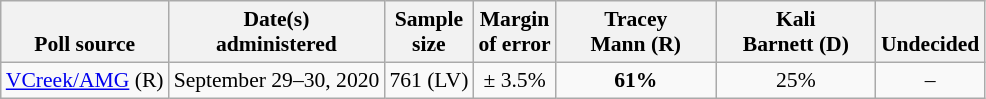<table class="wikitable" style="font-size:90%;text-align:center;">
<tr valign=bottom>
<th>Poll source</th>
<th>Date(s)<br>administered</th>
<th>Sample<br>size</th>
<th>Margin<br>of error</th>
<th style="width:100px;">Tracey<br>Mann (R)</th>
<th style="width:100px;">Kali<br>Barnett (D)</th>
<th>Undecided</th>
</tr>
<tr>
<td style="text-align:left;"><a href='#'>VCreek/AMG</a> (R)</td>
<td>September 29–30, 2020</td>
<td>761 (LV)</td>
<td>± 3.5%</td>
<td><strong>61%</strong></td>
<td>25%</td>
<td>–</td>
</tr>
</table>
